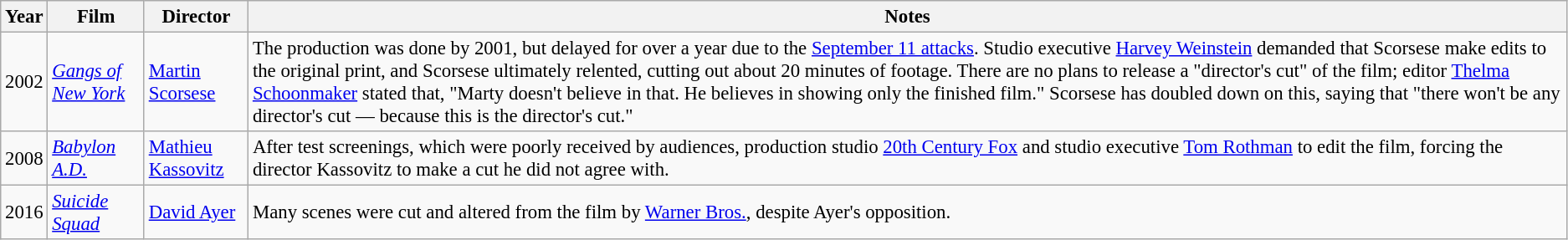<table class="wikitable sortable" style="font-size:95%">
<tr>
<th>Year</th>
<th>Film</th>
<th>Director</th>
<th>Notes</th>
</tr>
<tr>
<td>2002</td>
<td><em><a href='#'>Gangs of New York</a></em></td>
<td><a href='#'>Martin Scorsese</a></td>
<td>The production was done by 2001, but delayed for over a year due to the <a href='#'>September 11 attacks</a>. Studio executive <a href='#'>Harvey Weinstein</a> demanded that Scorsese make edits to the original print, and Scorsese ultimately relented, cutting out about 20 minutes of footage. There are no plans to release a "director's cut" of the film; editor <a href='#'>Thelma Schoonmaker</a> stated that, "Marty doesn't believe in that. He believes in showing only the finished film." Scorsese has doubled down on this, saying that "there won't be any director's cut — because this is the director's cut."</td>
</tr>
<tr>
<td>2008</td>
<td><em><a href='#'>Babylon A.D.</a></em></td>
<td><a href='#'>Mathieu Kassovitz</a></td>
<td>After test screenings, which were poorly received by audiences, production studio <a href='#'>20th Century Fox</a> and studio executive <a href='#'>Tom Rothman</a> to edit the film, forcing the director Kassovitz to make a cut he did not agree with.</td>
</tr>
<tr>
<td>2016</td>
<td><em><a href='#'>Suicide Squad</a></em></td>
<td><a href='#'>David Ayer</a></td>
<td>Many scenes were cut and altered from the film by <a href='#'>Warner Bros.</a>, despite Ayer's opposition.</td>
</tr>
</table>
